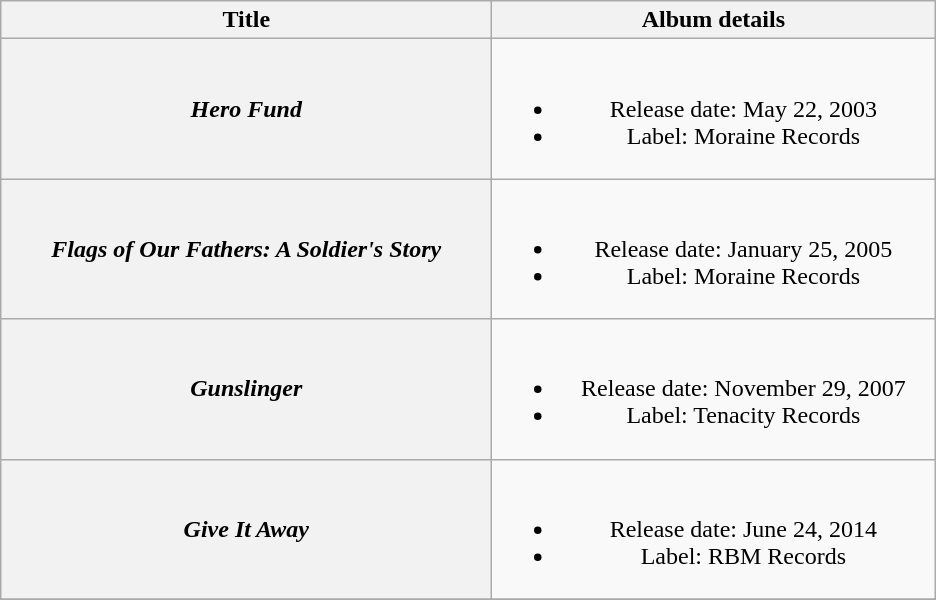<table class="wikitable plainrowheaders" style="text-align:center;">
<tr>
<th style="width:20em;">Title</th>
<th style="width:18em;">Album details</th>
</tr>
<tr>
<th scope="row"><em>Hero Fund</em></th>
<td><br><ul><li>Release date: May 22, 2003</li><li>Label: Moraine Records</li></ul></td>
</tr>
<tr>
<th scope="row"><em>Flags of Our Fathers: A Soldier's Story</em></th>
<td><br><ul><li>Release date: January 25, 2005</li><li>Label: Moraine Records</li></ul></td>
</tr>
<tr>
<th scope="row"><em>Gunslinger</em></th>
<td><br><ul><li>Release date: November 29, 2007</li><li>Label: Tenacity Records</li></ul></td>
</tr>
<tr>
<th scope="row"><em>Give It Away</em></th>
<td><br><ul><li>Release date: June 24, 2014</li><li>Label: RBM Records</li></ul></td>
</tr>
<tr>
</tr>
</table>
